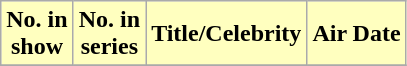<table class="wikitable plainrowheaders">
<tr style="color:black">
<th style="background: #ffffbf;">No. in <br>show</th>
<th style="background: #ffffbf;">No. in <br>series</th>
<th style="background: #ffffbf;">Title/Celebrity</th>
<th style="background: #ffffbf;">Air Date</th>
</tr>
<tr>
</tr>
</table>
